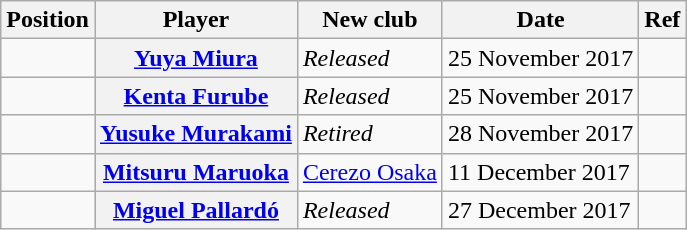<table class="wikitable plainrowheaders" style="text-align:center; text-align:left">
<tr>
<th scope="col">Position</th>
<th scope="col">Player</th>
<th scope="col">New club</th>
<th scope="col">Date</th>
<th scope="col">Ref</th>
</tr>
<tr>
<td></td>
<th scope="row"> <a href='#'>Yuya Miura</a></th>
<td><em>Released</em></td>
<td>25 November 2017</td>
<td></td>
</tr>
<tr>
<td></td>
<th scope="row"> <a href='#'>Kenta Furube</a></th>
<td><em>Released</em></td>
<td>25 November 2017</td>
<td></td>
</tr>
<tr>
<td></td>
<th scope="row"> <a href='#'>Yusuke Murakami</a></th>
<td><em>Retired</em></td>
<td>28 November 2017</td>
<td></td>
</tr>
<tr>
<td></td>
<th scope="row"> <a href='#'>Mitsuru Maruoka</a></th>
<td> <a href='#'>Cerezo Osaka</a></td>
<td>11 December 2017</td>
<td></td>
</tr>
<tr>
<td></td>
<th scope="row"> <a href='#'>Miguel Pallardó</a></th>
<td><em>Released</em></td>
<td>27 December 2017</td>
<td></td>
</tr>
</table>
